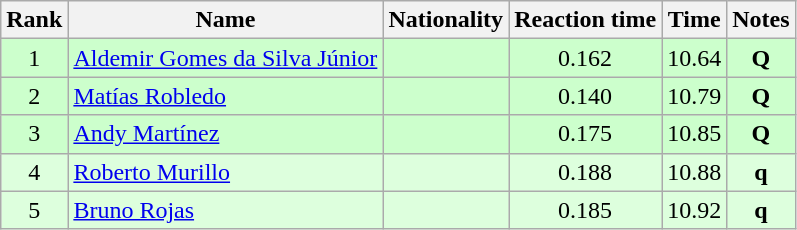<table class="wikitable sortable" style="text-align:center">
<tr>
<th>Rank</th>
<th>Name</th>
<th>Nationality</th>
<th>Reaction time</th>
<th>Time</th>
<th>Notes</th>
</tr>
<tr bgcolor=ccffcc>
<td align=center>1</td>
<td align=left><a href='#'>Aldemir Gomes da Silva Júnior</a></td>
<td align=left></td>
<td>0.162</td>
<td>10.64</td>
<td><strong>Q</strong></td>
</tr>
<tr bgcolor=ccffcc>
<td align=center>2</td>
<td align=left><a href='#'>Matías Robledo</a></td>
<td align=left></td>
<td>0.140</td>
<td>10.79</td>
<td><strong>Q</strong></td>
</tr>
<tr bgcolor=ccffcc>
<td align=center>3</td>
<td align=left><a href='#'>Andy Martínez</a></td>
<td align=left></td>
<td>0.175</td>
<td>10.85</td>
<td><strong>Q</strong></td>
</tr>
<tr bgcolor=ddffdd>
<td align=center>4</td>
<td align=left><a href='#'>Roberto Murillo</a></td>
<td align=left></td>
<td>0.188</td>
<td>10.88</td>
<td><strong>q</strong></td>
</tr>
<tr bgcolor=ddffdd>
<td align=center>5</td>
<td align=left><a href='#'>Bruno Rojas</a></td>
<td align=left></td>
<td>0.185</td>
<td>10.92</td>
<td><strong>q</strong></td>
</tr>
</table>
